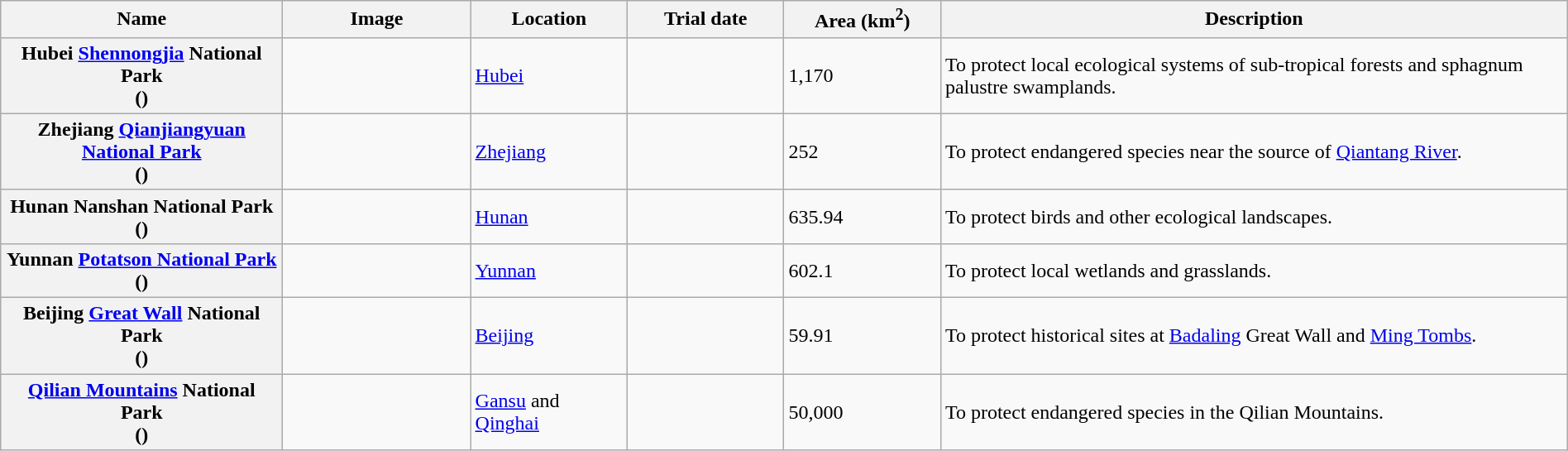<table class="wikitable sortable plainrowheaders" style="width:100%">
<tr>
<th scope="col" width="18%">Name</th>
<th scope="col" class="unsortable" width="12%">Image</th>
<th scope="col" width="10%">Location</th>
<th scope="col" width="10%">Trial date</th>
<th scope="col" width="10%">Area (km<sup>2</sup>)</th>
<th scope="col" class="unsortable" width="40%">Description</th>
</tr>
<tr>
<th scope="row">Hubei <a href='#'>Shennongjia</a> National Park<br>()</th>
<td></td>
<td><a href='#'>Hubei</a></td>
<td></td>
<td>1,170</td>
<td>To protect local ecological systems of sub-tropical forests and sphagnum palustre swamplands.</td>
</tr>
<tr>
<th scope="row">Zhejiang <a href='#'>Qianjiangyuan National Park</a><br>()</th>
<td></td>
<td><a href='#'>Zhejiang</a></td>
<td></td>
<td>252</td>
<td>To protect endangered species near the source of <a href='#'>Qiantang River</a>.</td>
</tr>
<tr>
<th scope="row">Hunan Nanshan National Park<br>()</th>
<td></td>
<td><a href='#'>Hunan</a></td>
<td></td>
<td>635.94</td>
<td>To protect birds and other ecological landscapes.</td>
</tr>
<tr>
<th scope="row">Yunnan <a href='#'>Potatson National Park</a><br>()</th>
<td></td>
<td><a href='#'>Yunnan</a></td>
<td></td>
<td>602.1</td>
<td>To protect local wetlands and grasslands.</td>
</tr>
<tr>
<th scope="row">Beijing <a href='#'>Great Wall</a> National Park<br>()</th>
<td></td>
<td><a href='#'>Beijing</a></td>
<td></td>
<td>59.91</td>
<td>To protect historical sites at <a href='#'>Badaling</a> Great Wall and <a href='#'>Ming Tombs</a>.</td>
</tr>
<tr>
<th scope="row"><a href='#'>Qilian Mountains</a> National Park<br>()</th>
<td></td>
<td><a href='#'>Gansu</a> and <a href='#'>Qinghai</a></td>
<td></td>
<td>50,000</td>
<td>To protect endangered species in the Qilian Mountains.</td>
</tr>
</table>
